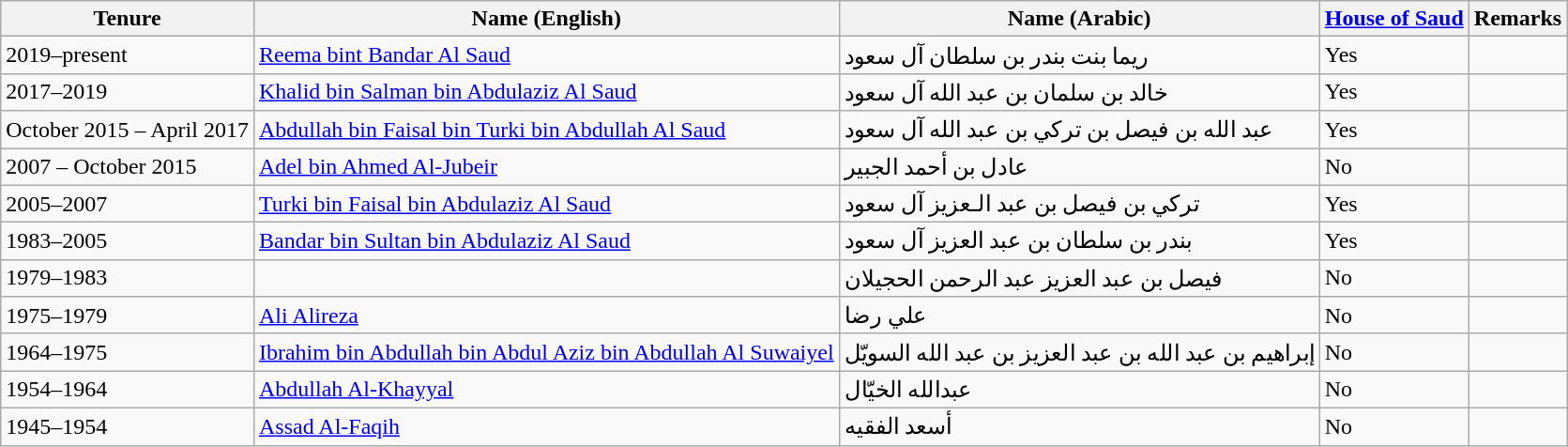<table class="wikitable">
<tr>
<th>Tenure</th>
<th>Name (English)</th>
<th>Name (Arabic)</th>
<th><a href='#'>House of Saud</a></th>
<th>Remarks</th>
</tr>
<tr>
<td>2019–present</td>
<td><a href='#'>Reema bint Bandar Al Saud</a></td>
<td>ريما بنت بندر بن سلطان آل سعود</td>
<td>Yes</td>
<td></td>
</tr>
<tr>
<td>2017–2019</td>
<td><a href='#'>Khalid bin Salman bin Abdulaziz Al Saud</a></td>
<td>خالد بن سلمان بن عبد الله آل سعود</td>
<td>Yes</td>
<td></td>
</tr>
<tr>
<td>October 2015 – April 2017</td>
<td><a href='#'>Abdullah bin Faisal bin Turki bin Abdullah Al Saud</a></td>
<td>عبد الله بن فيصل بن تركي بن عبد الله آل سعود</td>
<td>Yes</td>
<td></td>
</tr>
<tr>
<td>2007 – October 2015</td>
<td><a href='#'>Adel bin Ahmed Al-Jubeir</a></td>
<td>عادل بن أحمد الجبير</td>
<td>No</td>
<td></td>
</tr>
<tr>
<td>2005–2007</td>
<td><a href='#'>Turki bin Faisal bin Abdulaziz Al Saud</a></td>
<td>تركي بن فيصل بن عبد الـعزيز آل سعود</td>
<td>Yes</td>
<td></td>
</tr>
<tr>
<td>1983–2005</td>
<td><a href='#'>Bandar bin Sultan bin Abdulaziz Al Saud</a></td>
<td>بندر بن سلطان بن عبد العزيز آل سعود</td>
<td>Yes</td>
<td></td>
</tr>
<tr>
<td>1979–1983</td>
<td></td>
<td>فيصل بن عبد العزيز عبد الرحمن الحجيلان</td>
<td>No</td>
<td></td>
</tr>
<tr>
<td>1975–1979</td>
<td><a href='#'>Ali Alireza</a></td>
<td>علي رضا</td>
<td>No</td>
<td></td>
</tr>
<tr>
<td>1964–1975</td>
<td><a href='#'>Ibrahim bin Abdullah bin Abdul Aziz bin Abdullah Al Suwaiyel</a></td>
<td>إبراهيم بن عبد الله بن عبد العزيز بن عبد الله السويّل</td>
<td>No</td>
<td></td>
</tr>
<tr>
<td>1954–1964</td>
<td><a href='#'>Abdullah Al-Khayyal</a></td>
<td>عبدالله الخيّال</td>
<td>No</td>
<td></td>
</tr>
<tr>
<td>1945–1954</td>
<td><a href='#'>Assad Al-Faqih</a></td>
<td>أسعد الفقيه</td>
<td>No</td>
<td></td>
</tr>
</table>
